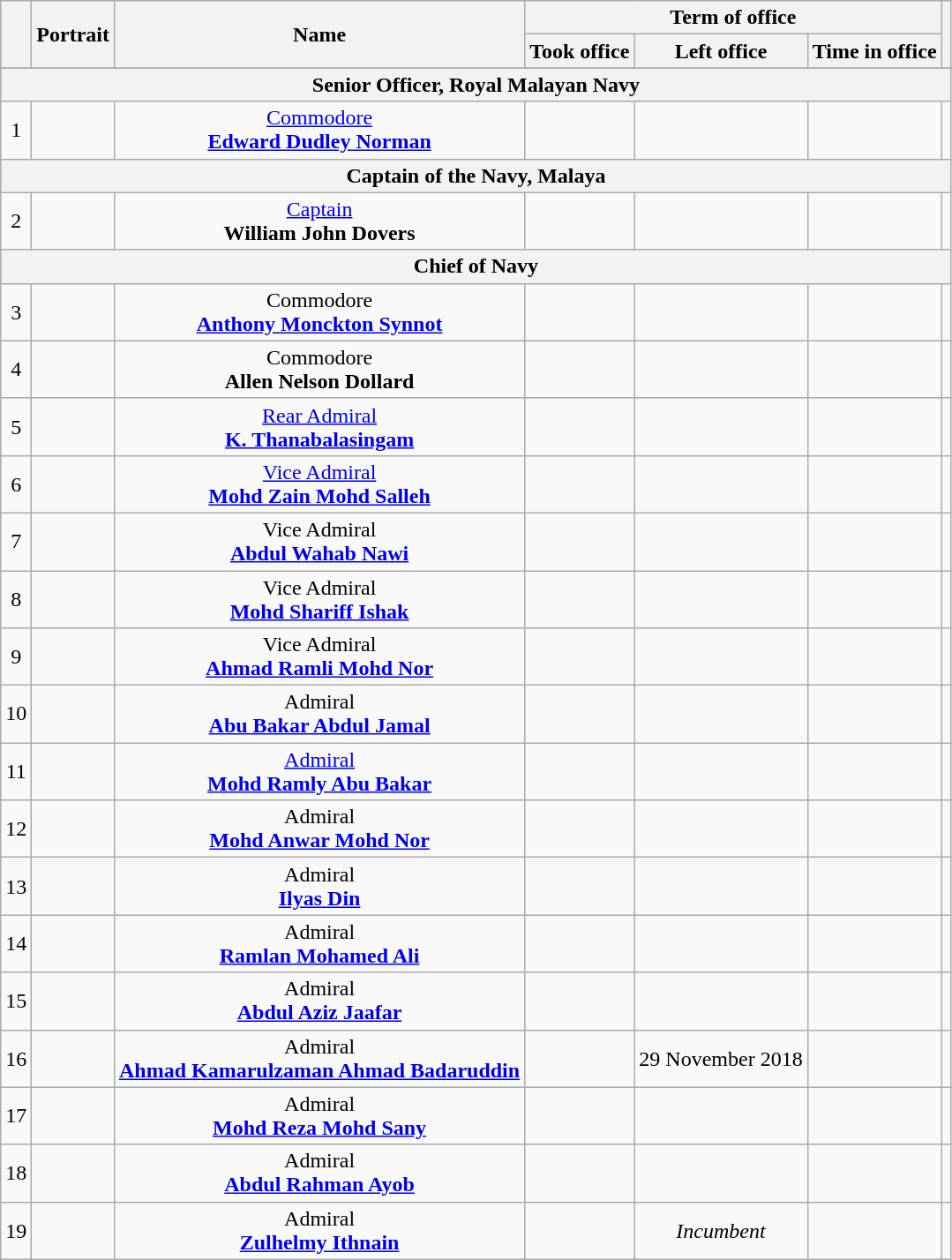<table class="wikitable" style="text-align:center">
<tr>
<th rowspan=2></th>
<th rowspan=2>Portrait</th>
<th rowspan=2>Name<br></th>
<th colspan=3>Term of office</th>
<th rowspan=2></th>
</tr>
<tr>
<th>Took office</th>
<th>Left office</th>
<th>Time in office</th>
</tr>
<tr>
</tr>
<tr>
<th colspan=7>Senior Officer, Royal Malayan Navy</th>
</tr>
<tr>
<td>1</td>
<td></td>
<td><a href='#'>Commodore</a><br><strong><a href='#'>Edward Dudley Norman</a></strong><br></td>
<td></td>
<td></td>
<td></td>
<td></td>
</tr>
<tr>
<th colspan=7>Captain of the Navy, Malaya</th>
</tr>
<tr>
<td>2</td>
<td></td>
<td><a href='#'>Captain</a><br><strong>William John Dovers</strong><br></td>
<td></td>
<td></td>
<td></td>
<td></td>
</tr>
<tr>
<th colspan=7>Chief of Navy</th>
</tr>
<tr>
<td>3</td>
<td></td>
<td>Commodore<br><strong><a href='#'>Anthony Monckton Synnot</a></strong><br></td>
<td></td>
<td></td>
<td></td>
<td></td>
</tr>
<tr>
<td>4</td>
<td></td>
<td>Commodore<br><strong>Allen Nelson Dollard</strong><br></td>
<td></td>
<td></td>
<td></td>
<td></td>
</tr>
<tr>
<td>5</td>
<td></td>
<td><a href='#'>Rear Admiral</a> <br><strong><a href='#'>K. Thanabalasingam</a></strong><br></td>
<td></td>
<td></td>
<td></td>
<td></td>
</tr>
<tr>
<td>6</td>
<td></td>
<td><a href='#'>Vice Admiral</a> <br><strong><a href='#'>Mohd Zain Mohd Salleh</a></strong><br></td>
<td></td>
<td></td>
<td></td>
<td></td>
</tr>
<tr>
<td>7</td>
<td></td>
<td>Vice Admiral <br><strong><a href='#'>Abdul Wahab Nawi</a></strong><br></td>
<td></td>
<td></td>
<td></td>
<td></td>
</tr>
<tr>
<td>8</td>
<td></td>
<td>Vice Admiral <br><strong><a href='#'>Mohd Shariff Ishak</a></strong><br></td>
<td></td>
<td></td>
<td></td>
<td></td>
</tr>
<tr>
<td>9</td>
<td></td>
<td>Vice Admiral <br><strong><a href='#'>Ahmad Ramli Mohd Nor</a></strong><br></td>
<td></td>
<td></td>
<td></td>
<td></td>
</tr>
<tr>
<td>10</td>
<td></td>
<td>Admiral <br><strong><a href='#'>Abu Bakar Abdul Jamal</a></strong><br></td>
<td></td>
<td></td>
<td></td>
<td></td>
</tr>
<tr>
<td>11</td>
<td></td>
<td><a href='#'>Admiral</a> <br><strong><a href='#'>Mohd Ramly Abu Bakar</a></strong><br></td>
<td></td>
<td></td>
<td></td>
<td></td>
</tr>
<tr>
<td>12</td>
<td></td>
<td>Admiral <br><strong><a href='#'>Mohd Anwar Mohd Nor</a></strong><br></td>
<td></td>
<td></td>
<td></td>
<td></td>
</tr>
<tr>
<td>13</td>
<td></td>
<td>Admiral <br><strong><a href='#'>Ilyas Din</a></strong><br></td>
<td></td>
<td></td>
<td></td>
<td></td>
</tr>
<tr>
<td>14</td>
<td></td>
<td>Admiral <br><strong><a href='#'>Ramlan Mohamed Ali</a></strong><br></td>
<td></td>
<td></td>
<td></td>
<td></td>
</tr>
<tr>
<td>15</td>
<td></td>
<td>Admiral <br><strong><a href='#'>Abdul Aziz Jaafar</a></strong><br></td>
<td></td>
<td></td>
<td></td>
<td></td>
</tr>
<tr>
<td>16</td>
<td></td>
<td>Admiral <br><strong><a href='#'>Ahmad Kamarulzaman Ahmad Badaruddin</a></strong><br></td>
<td></td>
<td>29 November 2018</td>
<td></td>
<td></td>
</tr>
<tr>
<td>17</td>
<td></td>
<td>Admiral <br><strong><a href='#'>Mohd Reza Mohd Sany</a></strong><br></td>
<td></td>
<td></td>
<td></td>
<td></td>
</tr>
<tr>
<td>18</td>
<td></td>
<td>Admiral <br><strong><a href='#'>Abdul Rahman Ayob</a></strong><br></td>
<td></td>
<td></td>
<td></td>
<td></td>
</tr>
<tr>
<td>19</td>
<td></td>
<td>Admiral <br><strong><a href='#'>Zulhelmy Ithnain</a></strong><br></td>
<td></td>
<td><em>Incumbent</em></td>
<td></td>
<td></td>
</tr>
</table>
